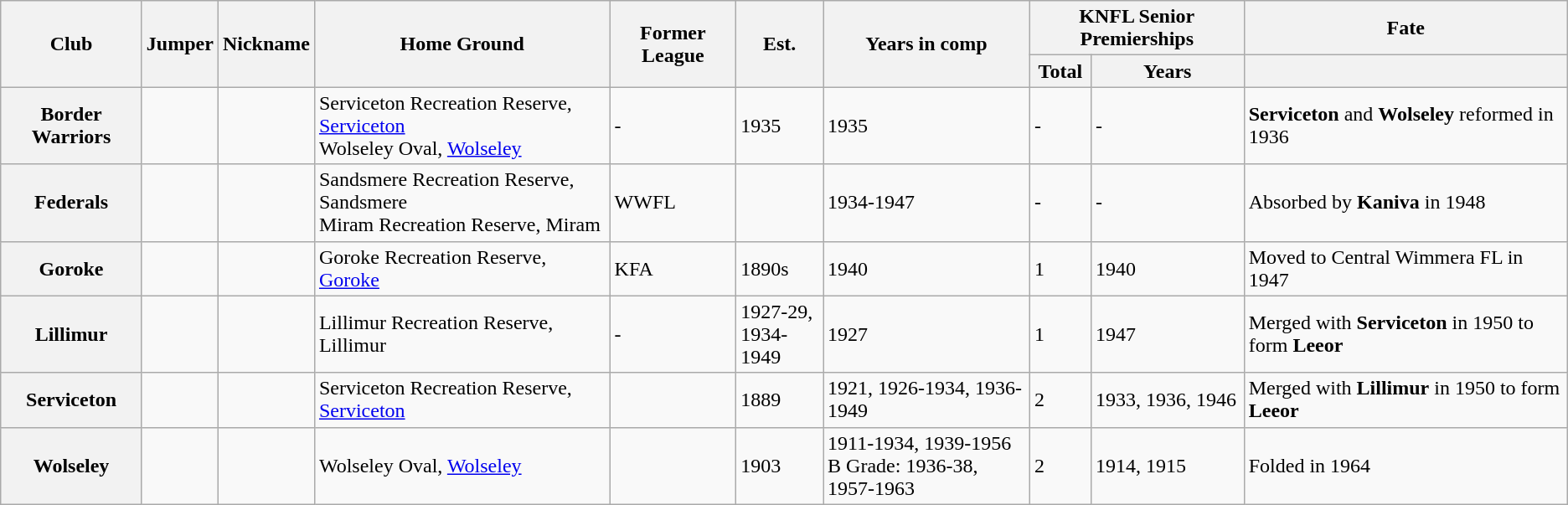<table class="wikitable sortable">
<tr>
<th rowspan="2">Club</th>
<th rowspan="2">Jumper</th>
<th rowspan="2">Nickname</th>
<th rowspan="2">Home Ground</th>
<th rowspan="2">Former League</th>
<th rowspan="2">Est.</th>
<th rowspan="2">Years in comp</th>
<th colspan="2">KNFL Senior Premierships</th>
<th>Fate</th>
</tr>
<tr>
<th>Total</th>
<th>Years</th>
<th></th>
</tr>
<tr>
<th>Border Warriors</th>
<td></td>
<td align="left"></td>
<td align="left">Serviceton Recreation Reserve, <a href='#'>Serviceton</a><br>Wolseley Oval, <a href='#'>Wolseley</a></td>
<td>-</td>
<td>1935</td>
<td>1935</td>
<td>-</td>
<td align="left">-</td>
<td><strong>Serviceton</strong> and <strong>Wolseley</strong> reformed in 1936</td>
</tr>
<tr>
<th>Federals</th>
<td></td>
<td align="left"></td>
<td align="left">Sandsmere Recreation Reserve, Sandsmere<br>Miram Recreation Reserve, Miram</td>
<td>WWFL</td>
<td></td>
<td>1934-1947</td>
<td>-</td>
<td align="left">-</td>
<td>Absorbed by <strong>Kaniva</strong> in 1948</td>
</tr>
<tr>
<th>Goroke</th>
<td></td>
<td align="left"></td>
<td align="left">Goroke Recreation Reserve, <a href='#'>Goroke</a></td>
<td>KFA</td>
<td>1890s</td>
<td>1940</td>
<td>1</td>
<td align="left">1940</td>
<td>Moved to Central Wimmera FL in 1947</td>
</tr>
<tr>
<th>Lillimur</th>
<td></td>
<td align="left"></td>
<td align="left">Lillimur Recreation Reserve, Lillimur</td>
<td>-</td>
<td>1927-29,<br>1934-1949</td>
<td>1927</td>
<td>1</td>
<td align="left">1947</td>
<td>Merged with <strong>Serviceton</strong> in 1950 to form <strong>Leeor</strong></td>
</tr>
<tr>
<th>Serviceton</th>
<td></td>
<td align="left"></td>
<td align="left">Serviceton Recreation Reserve, <a href='#'>Serviceton</a></td>
<td></td>
<td>1889</td>
<td>1921, 1926-1934, 1936-1949</td>
<td>2</td>
<td align="left">1933, 1936, 1946</td>
<td>Merged with <strong>Lillimur</strong> in 1950 to form <strong>Leeor</strong></td>
</tr>
<tr>
<th>Wolseley</th>
<td></td>
<td align="left"></td>
<td align="left">Wolseley Oval, <a href='#'>Wolseley</a></td>
<td></td>
<td>1903</td>
<td>1911-1934, 1939-1956<br>B Grade: 1936-38, 1957-1963</td>
<td>2</td>
<td align="left">1914, 1915</td>
<td>Folded in 1964</td>
</tr>
</table>
